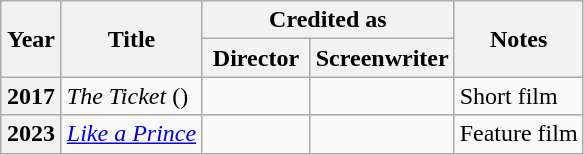<table class="wikitable sortable plainrowheaders">
<tr>
<th rowspan=2 width="33">Year</th>
<th rowspan=2>Title</th>
<th colspan=2>Credited as</th>
<th rowspan=2>Notes</th>
</tr>
<tr>
<th width=65>Director</th>
<th width=65>Screenwriter</th>
</tr>
<tr>
<th scope="row">2017</th>
<td><em>The Ticket</em> ()</td>
<td></td>
<td></td>
<td>Short film</td>
</tr>
<tr>
<th scope="row">2023</th>
<td><em><a href='#'>Like a Prince</a></em></td>
<td></td>
<td></td>
<td>Feature film</td>
</tr>
</table>
